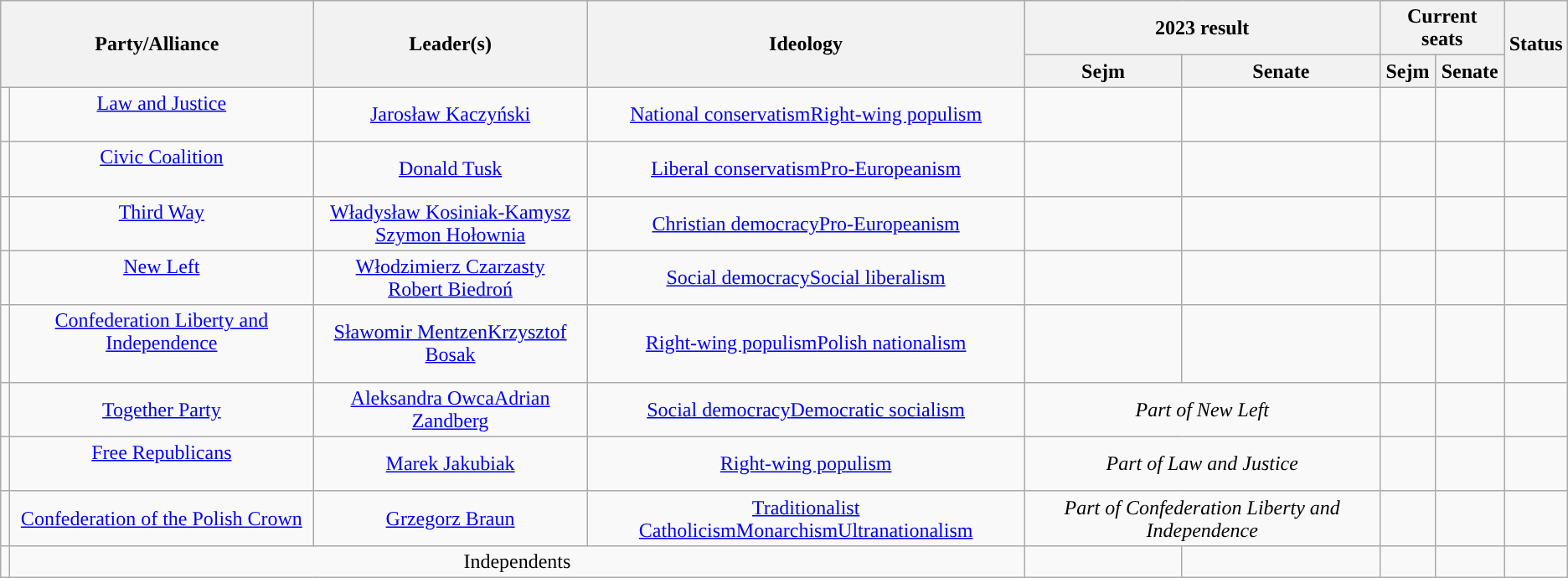<table class="wikitable" style="text-align:center">
<tr>
<th colspan="2" rowspan="2">Party/Alliance</th>
<th rowspan="2">Leader(s)</th>
<th rowspan="2">Ideology</th>
<th colspan="2">2023 result</th>
<th colspan="2">Current seats</th>
<th rowspan="2">Status</th>
</tr>
<tr>
<th>Sejm</th>
<th>Senate</th>
<th>Sejm</th>
<th>Senate</th>
</tr>
<tr>
<td style="background:"></td>
<td><a href='#'>Law and Justice</a><br><br></td>
<td><a href='#'>Jarosław Kaczyński</a></td>
<td><a href='#'>National conservatism</a><a href='#'>Right-wing populism</a></td>
<td></td>
<td></td>
<td></td>
<td></td>
<td></td>
</tr>
<tr>
<td style="background:"></td>
<td><a href='#'>Civic Coalition</a><br><br></td>
<td><a href='#'>Donald Tusk</a></td>
<td><a href='#'>Liberal conservatism</a><a href='#'>Pro-Europeanism</a></td>
<td></td>
<td></td>
<td></td>
<td></td>
<td></td>
</tr>
<tr>
<td style="background:"></td>
<td><a href='#'>Third Way</a><br><br></td>
<td><a href='#'>Władysław Kosiniak-Kamysz</a><br><a href='#'>Szymon Hołownia</a></td>
<td><a href='#'>Christian democracy</a><a href='#'>Pro-Europeanism</a></td>
<td></td>
<td></td>
<td></td>
<td></td>
<td></td>
</tr>
<tr>
<td style="background:"></td>
<td><a href='#'>New Left</a><br><br></td>
<td><a href='#'>Włodzimierz Czarzasty</a><br><a href='#'>Robert Biedroń</a></td>
<td><a href='#'>Social democracy</a><a href='#'>Social liberalism</a></td>
<td></td>
<td></td>
<td></td>
<td></td>
<td></td>
</tr>
<tr>
<td style="background:"></td>
<td><a href='#'>Confederation Liberty and Independence</a><br><br></td>
<td><a href='#'>Sławomir Mentzen</a><a href='#'>Krzysztof Bosak</a></td>
<td><a href='#'>Right-wing populism</a><a href='#'>Polish nationalism</a></td>
<td></td>
<td></td>
<td></td>
<td></td>
<td></td>
</tr>
<tr>
<td style="background:"></td>
<td><a href='#'>Together Party</a><br></td>
<td><a href='#'>Aleksandra Owca</a><a href='#'>Adrian Zandberg</a></td>
<td><a href='#'>Social democracy</a><a href='#'>Democratic socialism</a></td>
<td colspan=2><em>Part of New Left</em></td>
<td></td>
<td></td>
<td></td>
</tr>
<tr>
<td style="background:"></td>
<td><a href='#'>Free Republicans</a><br><br></td>
<td><a href='#'>Marek Jakubiak</a></td>
<td><a href='#'>Right-wing populism</a></td>
<td colspan=2><em>Part of Law and Justice</em></td>
<td></td>
<td></td>
<td></td>
</tr>
<tr>
<td style="background:"></td>
<td><a href='#'>Confederation of the Polish Crown</a><br></td>
<td><a href='#'>Grzegorz Braun</a></td>
<td><a href='#'>Traditionalist Catholicism</a><a href='#'>Monarchism</a><a href='#'>Ultranationalism</a></td>
<td colspan=2><em>Part of Confederation Liberty and Independence</em></td>
<td></td>
<td></td>
<td></td>
</tr>
<tr>
<td style="background:"></td>
<td colspan=3>Independents</td>
<td></td>
<td></td>
<td></td>
<td></td>
<td></td>
</tr>
</table>
